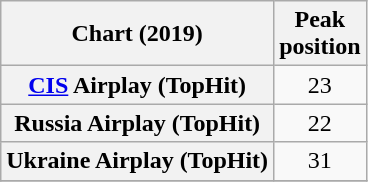<table class="wikitable sortable plainrowheaders" style="text-align:center">
<tr>
<th scope="col">Chart (2019)</th>
<th scope="col">Peak<br>position</th>
</tr>
<tr>
<th scope="row"><a href='#'>CIS</a> Airplay (TopHit)</th>
<td>23</td>
</tr>
<tr>
<th scope="row">Russia Airplay (TopHit)</th>
<td>22</td>
</tr>
<tr>
<th scope="row">Ukraine Airplay (TopHit)</th>
<td>31</td>
</tr>
<tr>
</tr>
</table>
